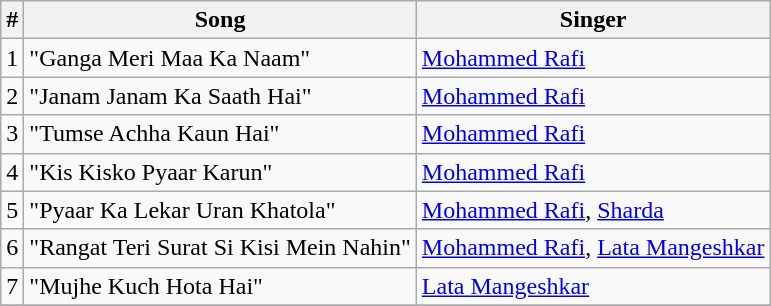<table class="wikitable">
<tr>
<th>#</th>
<th>Song</th>
<th>Singer</th>
</tr>
<tr>
<td>1</td>
<td>"Ganga Meri Maa Ka Naam"</td>
<td><a href='#'>Mohammed Rafi</a></td>
</tr>
<tr>
<td>2</td>
<td>"Janam Janam Ka Saath Hai"</td>
<td><a href='#'>Mohammed Rafi</a></td>
</tr>
<tr>
<td>3</td>
<td>"Tumse Achha Kaun Hai"</td>
<td><a href='#'>Mohammed Rafi</a></td>
</tr>
<tr>
<td>4</td>
<td>"Kis Kisko Pyaar Karun"</td>
<td><a href='#'>Mohammed Rafi</a></td>
</tr>
<tr>
<td>5</td>
<td>"Pyaar Ka Lekar Uran Khatola"</td>
<td><a href='#'>Mohammed Rafi</a>, <a href='#'>Sharda</a></td>
</tr>
<tr>
<td>6</td>
<td>"Rangat Teri Surat Si Kisi Mein Nahin"</td>
<td><a href='#'>Mohammed Rafi</a>, <a href='#'>Lata Mangeshkar</a></td>
</tr>
<tr>
<td>7</td>
<td>"Mujhe Kuch Hota Hai"</td>
<td><a href='#'>Lata Mangeshkar</a></td>
</tr>
<tr>
</tr>
</table>
